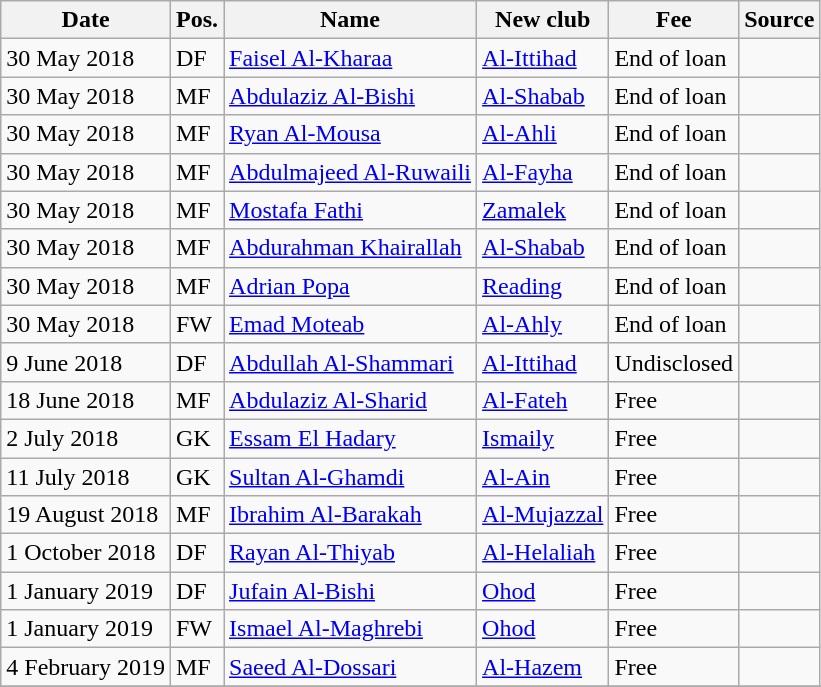<table class="wikitable" style="text-align:left">
<tr>
<th>Date</th>
<th>Pos.</th>
<th>Name</th>
<th>New club</th>
<th>Fee</th>
<th>Source</th>
</tr>
<tr>
<td>30 May 2018</td>
<td>DF</td>
<td> <a href='#'>Faisel Al-Kharaa</a></td>
<td> <a href='#'>Al-Ittihad</a></td>
<td>End of loan</td>
<td></td>
</tr>
<tr>
<td>30 May 2018</td>
<td>MF</td>
<td> <a href='#'>Abdulaziz Al-Bishi</a></td>
<td> <a href='#'>Al-Shabab</a></td>
<td>End of loan</td>
<td></td>
</tr>
<tr>
<td>30 May 2018</td>
<td>MF</td>
<td> <a href='#'>Ryan Al-Mousa</a></td>
<td> <a href='#'>Al-Ahli</a></td>
<td>End of loan</td>
<td></td>
</tr>
<tr>
<td>30 May 2018</td>
<td>MF</td>
<td> <a href='#'>Abdulmajeed Al-Ruwaili</a></td>
<td> <a href='#'>Al-Fayha</a></td>
<td>End of loan</td>
<td></td>
</tr>
<tr>
<td>30 May 2018</td>
<td>MF</td>
<td> <a href='#'>Mostafa Fathi</a></td>
<td> <a href='#'>Zamalek</a></td>
<td>End of loan</td>
<td></td>
</tr>
<tr>
<td>30 May 2018</td>
<td>MF</td>
<td> <a href='#'>Abdurahman Khairallah</a></td>
<td> <a href='#'>Al-Shabab</a></td>
<td>End of loan</td>
<td></td>
</tr>
<tr>
<td>30 May 2018</td>
<td>MF</td>
<td> <a href='#'>Adrian Popa</a></td>
<td> <a href='#'>Reading</a></td>
<td>End of loan</td>
<td></td>
</tr>
<tr>
<td>30 May 2018</td>
<td>FW</td>
<td> <a href='#'>Emad Moteab</a></td>
<td> <a href='#'>Al-Ahly</a></td>
<td>End of loan</td>
<td></td>
</tr>
<tr>
<td>9 June 2018</td>
<td>DF</td>
<td> <a href='#'>Abdullah Al-Shammari</a></td>
<td> <a href='#'>Al-Ittihad</a></td>
<td>Undisclosed</td>
<td></td>
</tr>
<tr>
<td>18 June 2018</td>
<td>MF</td>
<td> <a href='#'>Abdulaziz Al-Sharid</a></td>
<td> <a href='#'>Al-Fateh</a></td>
<td>Free</td>
<td></td>
</tr>
<tr>
<td>2 July 2018</td>
<td>GK</td>
<td> <a href='#'>Essam El Hadary</a></td>
<td> <a href='#'>Ismaily</a></td>
<td>Free</td>
<td></td>
</tr>
<tr>
<td>11 July 2018</td>
<td>GK</td>
<td> <a href='#'>Sultan Al-Ghamdi</a></td>
<td> <a href='#'>Al-Ain</a></td>
<td>Free</td>
<td></td>
</tr>
<tr>
<td>19 August 2018</td>
<td>MF</td>
<td> <a href='#'>Ibrahim Al-Barakah</a></td>
<td> <a href='#'>Al-Mujazzal</a></td>
<td>Free</td>
<td></td>
</tr>
<tr>
<td>1 October 2018</td>
<td>DF</td>
<td> <a href='#'>Rayan Al-Thiyab</a></td>
<td> <a href='#'>Al-Helaliah</a></td>
<td>Free</td>
<td></td>
</tr>
<tr>
<td>1 January 2019</td>
<td>DF</td>
<td> <a href='#'>Jufain Al-Bishi</a></td>
<td> <a href='#'>Ohod</a></td>
<td>Free</td>
<td></td>
</tr>
<tr>
<td>1 January 2019</td>
<td>FW</td>
<td> <a href='#'>Ismael Al-Maghrebi</a></td>
<td> <a href='#'>Ohod</a></td>
<td>Free</td>
<td></td>
</tr>
<tr>
<td>4 February 2019</td>
<td>MF</td>
<td> <a href='#'>Saeed Al-Dossari</a></td>
<td> <a href='#'>Al-Hazem</a></td>
<td>Free</td>
<td></td>
</tr>
<tr>
</tr>
</table>
